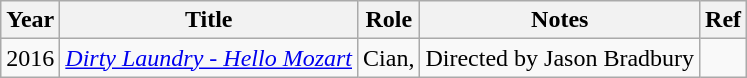<table class="wikitable">
<tr>
<th>Year</th>
<th>Title</th>
<th>Role</th>
<th>Notes</th>
<th>Ref</th>
</tr>
<tr>
<td>2016</td>
<td><em><a href='#'>Dirty Laundry - Hello Mozart</a></em></td>
<td>Cian,</td>
<td>Directed by Jason Bradbury</td>
<td></td>
</tr>
</table>
